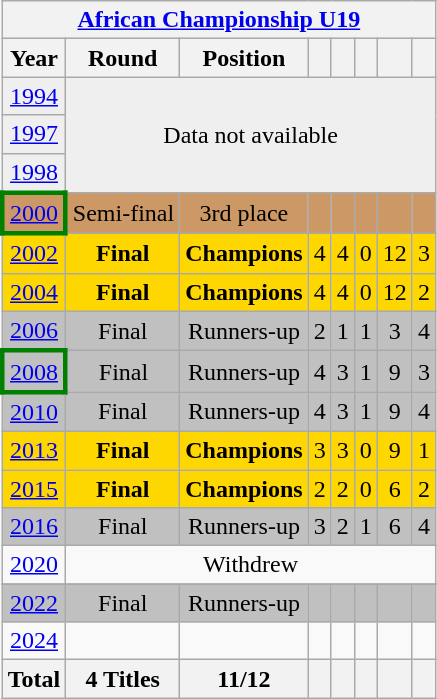<table class="wikitable" style="text-align: center;">
<tr>
<th colspan=8><a href='#'>African Championship U19</a></th>
</tr>
<tr>
<th>Year</th>
<th>Round</th>
<th>Position</th>
<th></th>
<th></th>
<th></th>
<th></th>
<th></th>
</tr>
<tr bgcolor="efefef">
<td> <a href='#'>1994</a></td>
<td colspan="8" rowspan="3">Data not available</td>
</tr>
<tr bgcolor="efefef">
<td> <a href='#'>1997</a></td>
</tr>
<tr bgcolor="efefef">
<td> <a href='#'>1998</a></td>
</tr>
<tr bgcolor=cc9966>
<td style="border:3px solid green"> <a href='#'>2000</a></td>
<td>Semi-final</td>
<td>3rd place</td>
<td></td>
<td></td>
<td></td>
<td></td>
<td></td>
</tr>
<tr bgcolor=gold>
<td> <a href='#'>2002</a></td>
<td><strong>Final</strong></td>
<td><strong>Champions</strong></td>
<td>4</td>
<td>4</td>
<td>0</td>
<td>12</td>
<td>3</td>
</tr>
<tr bgcolor=gold>
<td> <a href='#'>2004</a></td>
<td><strong>Final</strong></td>
<td><strong>Champions</strong></td>
<td>4</td>
<td>4</td>
<td>0</td>
<td>12</td>
<td>2</td>
</tr>
<tr bgcolor=silver>
<td> <a href='#'>2006</a></td>
<td>Final</td>
<td>Runners-up</td>
<td>2</td>
<td>1</td>
<td>1</td>
<td>3</td>
<td>4</td>
</tr>
<tr bgcolor=silver>
<td style="border:3px solid green"> <a href='#'>2008</a></td>
<td>Final</td>
<td>Runners-up</td>
<td>4</td>
<td>3</td>
<td>1</td>
<td>9</td>
<td>3</td>
</tr>
<tr bgcolor=silver>
<td> <a href='#'>2010</a></td>
<td>Final</td>
<td>Runners-up</td>
<td>4</td>
<td>3</td>
<td>1</td>
<td>9</td>
<td>4</td>
</tr>
<tr bgcolor=gold>
<td> <a href='#'>2013</a></td>
<td><strong>Final</strong></td>
<td><strong>Champions</strong></td>
<td>3</td>
<td>3</td>
<td>0</td>
<td>9</td>
<td>1</td>
</tr>
<tr bgcolor=gold>
<td> <a href='#'>2015</a></td>
<td><strong>Final</strong></td>
<td><strong>Champions</strong></td>
<td>2</td>
<td>2</td>
<td>0</td>
<td>6</td>
<td>2</td>
</tr>
<tr bgcolor=silver>
<td> <a href='#'>2016</a></td>
<td>Final</td>
<td>Runners-up</td>
<td>3</td>
<td>2</td>
<td>1</td>
<td>6</td>
<td>4</td>
</tr>
<tr>
<td> <a href='#'>2020</a></td>
<td colspan="7">Withdrew</td>
</tr>
<tr>
</tr>
<tr bgcolor=silver>
<td> <a href='#'>2022</a></td>
<td>Final</td>
<td>Runners-up</td>
<td></td>
<td></td>
<td></td>
<td></td>
<td></td>
</tr>
<tr>
<td> <a href='#'>2024</a></td>
<td></td>
<td></td>
<td></td>
<td></td>
<td></td>
<td></td>
<td></td>
</tr>
<tr>
<th>Total</th>
<th>4 Titles</th>
<th>11/12</th>
<th></th>
<th></th>
<th></th>
<th></th>
<th></th>
</tr>
</table>
